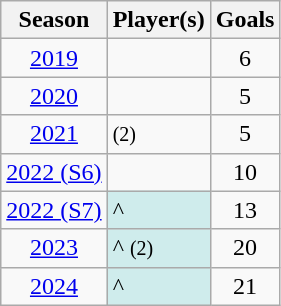<table class="wikitable sortable" style="text-align:center">
<tr>
<th>Season</th>
<th>Player(s)</th>
<th>Goals</th>
</tr>
<tr>
<td><a href='#'>2019</a></td>
<td align=left></td>
<td>6</td>
</tr>
<tr>
<td><a href='#'>2020</a></td>
<td align=left></td>
<td>5</td>
</tr>
<tr>
<td><a href='#'>2021</a></td>
<td align=left> <small>(2)</small></td>
<td>5</td>
</tr>
<tr>
<td><a href='#'>2022 (S6)</a></td>
<td align=left></td>
<td>10</td>
</tr>
<tr>
<td><a href='#'>2022 (S7)</a></td>
<td align=left style="background-color:#CFECEC">^</td>
<td>13</td>
</tr>
<tr>
<td><a href='#'>2023</a></td>
<td align=left style="background-color:#CFECEC">^ <small>(2)</small></td>
<td>20</td>
</tr>
<tr>
<td><a href='#'>2024</a></td>
<td align=left style="background-color:#CFECEC">^</td>
<td>21</td>
</tr>
</table>
